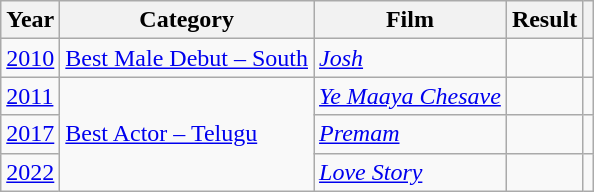<table class="wikitable">
<tr>
<th>Year</th>
<th>Category</th>
<th>Film</th>
<th>Result</th>
<th></th>
</tr>
<tr>
<td><a href='#'>2010</a></td>
<td><a href='#'>Best Male Debut – South</a></td>
<td><em><a href='#'>Josh</a></em></td>
<td></td>
<td></td>
</tr>
<tr>
<td><a href='#'>2011</a></td>
<td rowspan="3"><a href='#'>Best Actor – Telugu</a></td>
<td><em><a href='#'>Ye Maaya Chesave</a></em></td>
<td></td>
<td></td>
</tr>
<tr>
<td><a href='#'>2017</a></td>
<td><em><a href='#'>Premam</a></em></td>
<td></td>
<td></td>
</tr>
<tr>
<td><a href='#'>2022</a></td>
<td><em><a href='#'>Love Story</a></em></td>
<td></td>
<td></td>
</tr>
</table>
